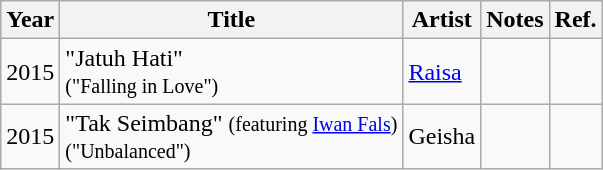<table class="wikitable sortable">
<tr>
<th>Year</th>
<th>Title</th>
<th>Artist</th>
<th class="unsortable">Notes</th>
<th class="unsortable">Ref.</th>
</tr>
<tr>
<td>2015</td>
<td>"Jatuh Hati" <br><small>("Falling in Love")</small></td>
<td><a href='#'>Raisa</a></td>
<td></td>
<td align="center"></td>
</tr>
<tr>
<td>2015</td>
<td>"Tak Seimbang" <small>(featuring <a href='#'>Iwan Fals</a>)</small><br><small>("Unbalanced")</small></td>
<td>Geisha</td>
<td></td>
<td align="center"></td>
</tr>
</table>
